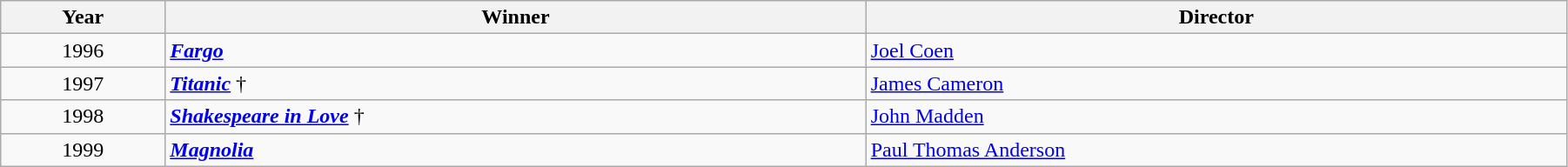<table class="wikitable" width="95%" cellpadding="5">
<tr>
<th width="100"><strong>Year</strong></th>
<th width="450"><strong>Winner</strong></th>
<th width="450"><strong>Director</strong></th>
</tr>
<tr>
<td style="text-align:center;">1996</td>
<td><strong><em><a href='#'>Fargo</a></em></strong></td>
<td><a href='#'>Joel Coen</a></td>
</tr>
<tr>
<td style="text-align:center;">1997</td>
<td><strong><em><a href='#'>Titanic</a></em></strong> †</td>
<td><a href='#'>James Cameron</a></td>
</tr>
<tr>
<td style="text-align:center;">1998</td>
<td><strong><em><a href='#'>Shakespeare in Love</a></em></strong> †</td>
<td><a href='#'>John Madden</a></td>
</tr>
<tr>
<td style="text-align:center;">1999</td>
<td><strong><em><a href='#'>Magnolia</a></em></strong></td>
<td><a href='#'>Paul Thomas Anderson</a></td>
</tr>
</table>
